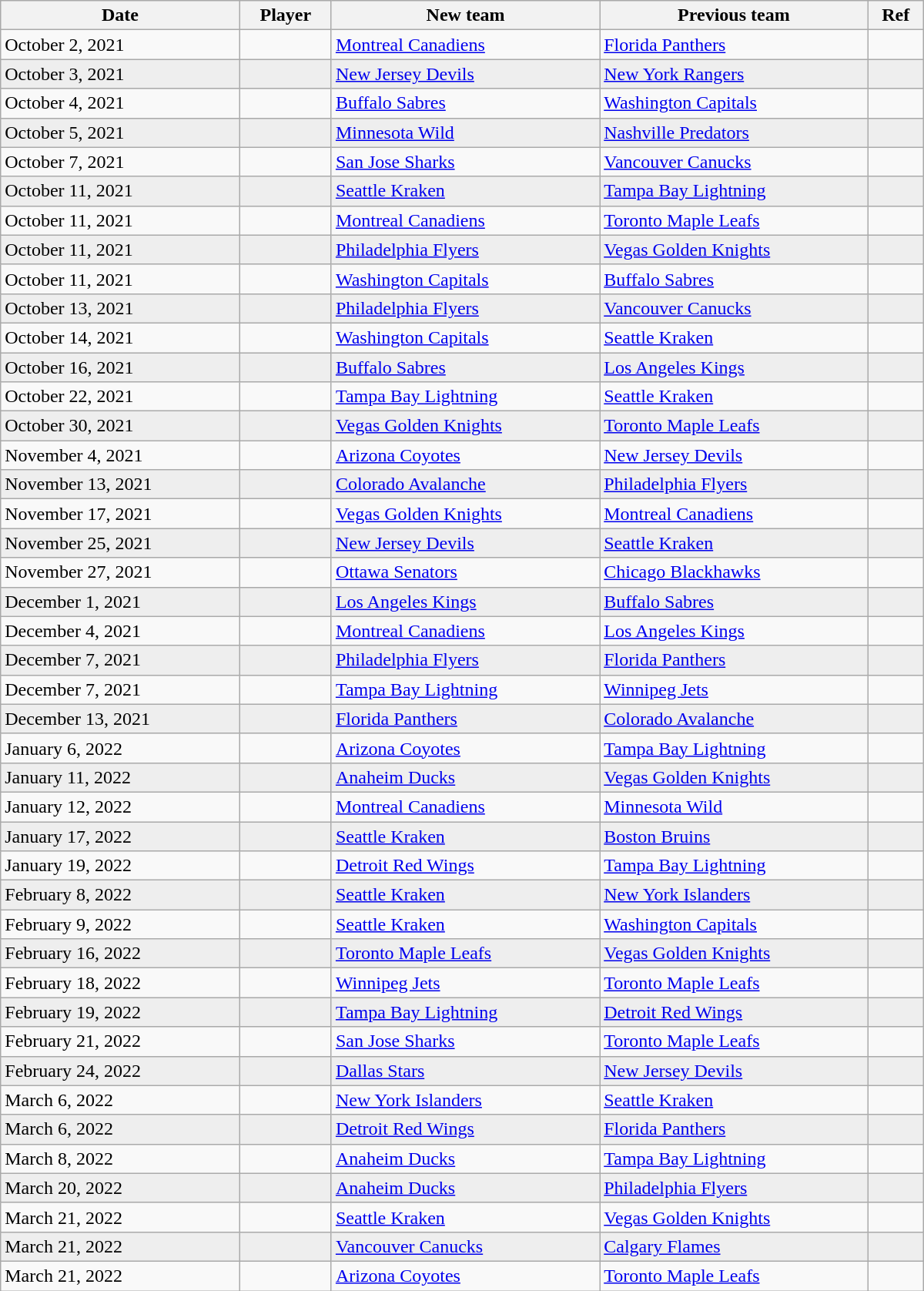<table class="wikitable sortable" style="border:1px solid #999999; width:800px;">
<tr>
<th>Date</th>
<th>Player</th>
<th>New team</th>
<th>Previous team</th>
<th>Ref</th>
</tr>
<tr>
<td>October 2, 2021</td>
<td></td>
<td><a href='#'>Montreal Canadiens</a></td>
<td><a href='#'>Florida Panthers</a></td>
<td></td>
</tr>
<tr bgcolor="#eeeeee">
<td>October 3, 2021</td>
<td></td>
<td><a href='#'>New Jersey Devils</a></td>
<td><a href='#'>New York Rangers</a></td>
<td></td>
</tr>
<tr>
<td>October 4, 2021</td>
<td></td>
<td><a href='#'>Buffalo Sabres</a></td>
<td><a href='#'>Washington Capitals</a></td>
<td></td>
</tr>
<tr bgcolor="#eeeeee">
<td>October 5, 2021</td>
<td></td>
<td><a href='#'>Minnesota Wild</a></td>
<td><a href='#'>Nashville Predators</a></td>
<td></td>
</tr>
<tr>
<td>October 7, 2021</td>
<td></td>
<td><a href='#'>San Jose Sharks</a></td>
<td><a href='#'>Vancouver Canucks</a></td>
<td></td>
</tr>
<tr bgcolor="#eeeeee">
<td>October 11, 2021</td>
<td></td>
<td><a href='#'>Seattle Kraken</a></td>
<td><a href='#'>Tampa Bay Lightning</a></td>
<td></td>
</tr>
<tr>
<td>October 11, 2021</td>
<td></td>
<td><a href='#'>Montreal Canadiens</a></td>
<td><a href='#'>Toronto Maple Leafs</a></td>
<td></td>
</tr>
<tr bgcolor="#eeeeee">
<td>October 11, 2021</td>
<td></td>
<td><a href='#'>Philadelphia Flyers</a></td>
<td><a href='#'>Vegas Golden Knights</a></td>
<td></td>
</tr>
<tr>
<td>October 11, 2021</td>
<td></td>
<td><a href='#'>Washington Capitals</a></td>
<td><a href='#'>Buffalo Sabres</a></td>
<td></td>
</tr>
<tr bgcolor="#eeeeee">
<td>October 13, 2021</td>
<td></td>
<td><a href='#'>Philadelphia Flyers</a></td>
<td><a href='#'>Vancouver Canucks</a></td>
<td></td>
</tr>
<tr>
<td>October 14, 2021</td>
<td></td>
<td><a href='#'>Washington Capitals</a></td>
<td><a href='#'>Seattle Kraken</a></td>
<td></td>
</tr>
<tr bgcolor="#eeeeee">
<td>October 16, 2021</td>
<td></td>
<td><a href='#'>Buffalo Sabres</a></td>
<td><a href='#'>Los Angeles Kings</a></td>
<td></td>
</tr>
<tr>
<td>October 22, 2021</td>
<td></td>
<td><a href='#'>Tampa Bay Lightning</a></td>
<td><a href='#'>Seattle Kraken</a></td>
<td></td>
</tr>
<tr bgcolor="#eeeeee">
<td>October 30, 2021</td>
<td></td>
<td><a href='#'>Vegas Golden Knights</a></td>
<td><a href='#'>Toronto Maple Leafs</a></td>
<td></td>
</tr>
<tr>
<td>November 4, 2021</td>
<td></td>
<td><a href='#'>Arizona Coyotes</a></td>
<td><a href='#'>New Jersey Devils</a></td>
<td></td>
</tr>
<tr bgcolor="#eeeeee">
<td>November 13, 2021</td>
<td></td>
<td><a href='#'>Colorado Avalanche</a></td>
<td><a href='#'>Philadelphia Flyers</a></td>
<td></td>
</tr>
<tr>
<td>November 17, 2021</td>
<td></td>
<td><a href='#'>Vegas Golden Knights</a></td>
<td><a href='#'>Montreal Canadiens</a></td>
<td></td>
</tr>
<tr bgcolor="#eeeeee">
<td>November 25, 2021</td>
<td></td>
<td><a href='#'>New Jersey Devils</a></td>
<td><a href='#'>Seattle Kraken</a></td>
<td></td>
</tr>
<tr>
<td>November 27, 2021</td>
<td></td>
<td><a href='#'>Ottawa Senators</a></td>
<td><a href='#'>Chicago Blackhawks</a></td>
<td></td>
</tr>
<tr bgcolor="#eeeeee">
<td>December 1, 2021</td>
<td></td>
<td><a href='#'>Los Angeles Kings</a></td>
<td><a href='#'>Buffalo Sabres</a></td>
<td></td>
</tr>
<tr>
<td>December 4, 2021</td>
<td></td>
<td><a href='#'>Montreal Canadiens</a></td>
<td><a href='#'>Los Angeles Kings</a></td>
<td></td>
</tr>
<tr bgcolor="#eeeeee">
<td>December 7, 2021</td>
<td></td>
<td><a href='#'>Philadelphia Flyers</a></td>
<td><a href='#'>Florida Panthers</a></td>
<td></td>
</tr>
<tr>
<td>December 7, 2021</td>
<td></td>
<td><a href='#'>Tampa Bay Lightning</a></td>
<td><a href='#'>Winnipeg Jets</a></td>
<td></td>
</tr>
<tr bgcolor="#eeeeee">
<td>December 13, 2021</td>
<td></td>
<td><a href='#'>Florida Panthers</a></td>
<td><a href='#'>Colorado Avalanche</a></td>
<td></td>
</tr>
<tr>
<td>January 6, 2022</td>
<td></td>
<td><a href='#'>Arizona Coyotes</a></td>
<td><a href='#'>Tampa Bay Lightning</a></td>
<td></td>
</tr>
<tr bgcolor="#eeeeee">
<td>January 11, 2022</td>
<td></td>
<td><a href='#'>Anaheim Ducks</a></td>
<td><a href='#'>Vegas Golden Knights</a></td>
<td></td>
</tr>
<tr>
<td>January 12, 2022</td>
<td></td>
<td><a href='#'>Montreal Canadiens</a></td>
<td><a href='#'>Minnesota Wild</a></td>
<td></td>
</tr>
<tr bgcolor="#eeeeee">
<td>January 17, 2022</td>
<td></td>
<td><a href='#'>Seattle Kraken</a></td>
<td><a href='#'>Boston Bruins</a></td>
<td></td>
</tr>
<tr>
<td>January 19, 2022</td>
<td></td>
<td><a href='#'>Detroit Red Wings</a></td>
<td><a href='#'>Tampa Bay Lightning</a></td>
<td></td>
</tr>
<tr bgcolor="#eeeeee">
<td>February 8, 2022</td>
<td></td>
<td><a href='#'>Seattle Kraken</a></td>
<td><a href='#'>New York Islanders</a></td>
<td></td>
</tr>
<tr>
<td>February 9, 2022</td>
<td></td>
<td><a href='#'>Seattle Kraken</a></td>
<td><a href='#'>Washington Capitals</a></td>
<td></td>
</tr>
<tr bgcolor="#eeeeee">
<td>February 16, 2022</td>
<td></td>
<td><a href='#'>Toronto Maple Leafs</a></td>
<td><a href='#'>Vegas Golden Knights</a></td>
<td></td>
</tr>
<tr>
<td>February 18, 2022</td>
<td></td>
<td><a href='#'>Winnipeg Jets</a></td>
<td><a href='#'>Toronto Maple Leafs</a></td>
<td></td>
</tr>
<tr bgcolor="#eeeeee">
<td>February 19, 2022</td>
<td></td>
<td><a href='#'>Tampa Bay Lightning</a></td>
<td><a href='#'>Detroit Red Wings</a></td>
<td></td>
</tr>
<tr>
<td>February 21, 2022</td>
<td></td>
<td><a href='#'>San Jose Sharks</a></td>
<td><a href='#'>Toronto Maple Leafs</a></td>
<td></td>
</tr>
<tr bgcolor="#eeeeee">
<td>February 24, 2022</td>
<td></td>
<td><a href='#'>Dallas Stars</a></td>
<td><a href='#'>New Jersey Devils</a></td>
<td></td>
</tr>
<tr>
<td>March 6, 2022</td>
<td></td>
<td><a href='#'>New York Islanders</a></td>
<td><a href='#'>Seattle Kraken</a></td>
<td></td>
</tr>
<tr bgcolor="#eeeeee">
<td>March 6, 2022</td>
<td></td>
<td><a href='#'>Detroit Red Wings</a></td>
<td><a href='#'>Florida Panthers</a></td>
<td></td>
</tr>
<tr>
<td>March 8, 2022</td>
<td></td>
<td><a href='#'>Anaheim Ducks</a></td>
<td><a href='#'>Tampa Bay Lightning</a></td>
<td></td>
</tr>
<tr bgcolor="#eeeeee">
<td>March 20, 2022</td>
<td></td>
<td><a href='#'>Anaheim Ducks</a></td>
<td><a href='#'>Philadelphia Flyers</a></td>
<td></td>
</tr>
<tr>
<td>March 21, 2022</td>
<td></td>
<td><a href='#'>Seattle Kraken</a></td>
<td><a href='#'>Vegas Golden Knights</a></td>
<td></td>
</tr>
<tr bgcolor="#eeeeee">
<td>March 21, 2022</td>
<td></td>
<td><a href='#'>Vancouver Canucks</a></td>
<td><a href='#'>Calgary Flames</a></td>
<td></td>
</tr>
<tr>
<td>March 21, 2022</td>
<td></td>
<td><a href='#'>Arizona Coyotes</a></td>
<td><a href='#'>Toronto Maple Leafs</a></td>
<td></td>
</tr>
</table>
